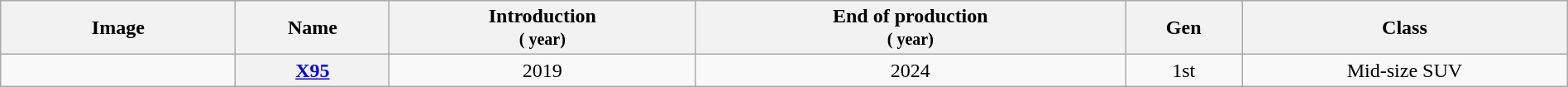<table class="wikitable sortable" style="text-align: center; width: 100%">
<tr>
<th class="unsortable" width="15%">Image</th>
<th>Name</th>
<th>Introduction<br><small>( year)</small></th>
<th>End of production<br><small>( year)</small></th>
<th>Gen</th>
<th class="unsortable">Class</th>
</tr>
<tr>
<td></td>
<th><a href='#'>X95</a></th>
<td>2019</td>
<td>2024</td>
<td>1st</td>
<td>Mid-size SUV</td>
</tr>
</table>
